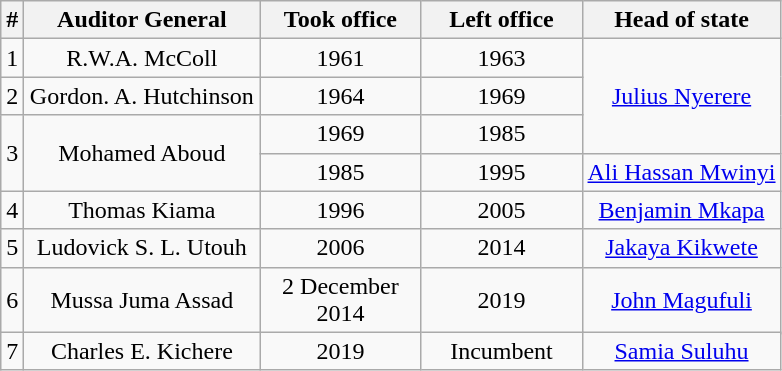<table class="wikitable" style="text-align:center">
<tr>
<th>#</th>
<th width="150px">Auditor General</th>
<th width="100px">Took office</th>
<th width="100px">Left office</th>
<th>Head of state</th>
</tr>
<tr>
<td>1</td>
<td>R.W.A. McColl</td>
<td>1961</td>
<td>1963</td>
<td rowspan="3"><a href='#'>Julius Nyerere</a></td>
</tr>
<tr>
<td>2</td>
<td>Gordon. A. Hutchinson</td>
<td>1964</td>
<td>1969</td>
</tr>
<tr>
<td rowspan="2">3</td>
<td rowspan="2">Mohamed Aboud</td>
<td>1969</td>
<td>1985</td>
</tr>
<tr>
<td>1985</td>
<td>1995</td>
<td><a href='#'>Ali Hassan Mwinyi</a></td>
</tr>
<tr>
<td>4</td>
<td>Thomas Kiama</td>
<td>1996</td>
<td>2005</td>
<td><a href='#'>Benjamin Mkapa</a></td>
</tr>
<tr>
<td>5</td>
<td>Ludovick S. L. Utouh</td>
<td>2006</td>
<td>2014</td>
<td><a href='#'>Jakaya Kikwete</a></td>
</tr>
<tr>
<td>6</td>
<td>Mussa Juma Assad</td>
<td>2 December 2014</td>
<td>2019</td>
<td rowspan="2"><a href='#'>John Magufuli</a></td>
</tr>
<tr>
<td rowspan="2">7</td>
<td rowspan="2">Charles E. Kichere</td>
<td rowspan="2">2019</td>
<td rowspan="2">Incumbent</td>
</tr>
<tr>
<td><a href='#'>Samia Suluhu</a></td>
</tr>
</table>
